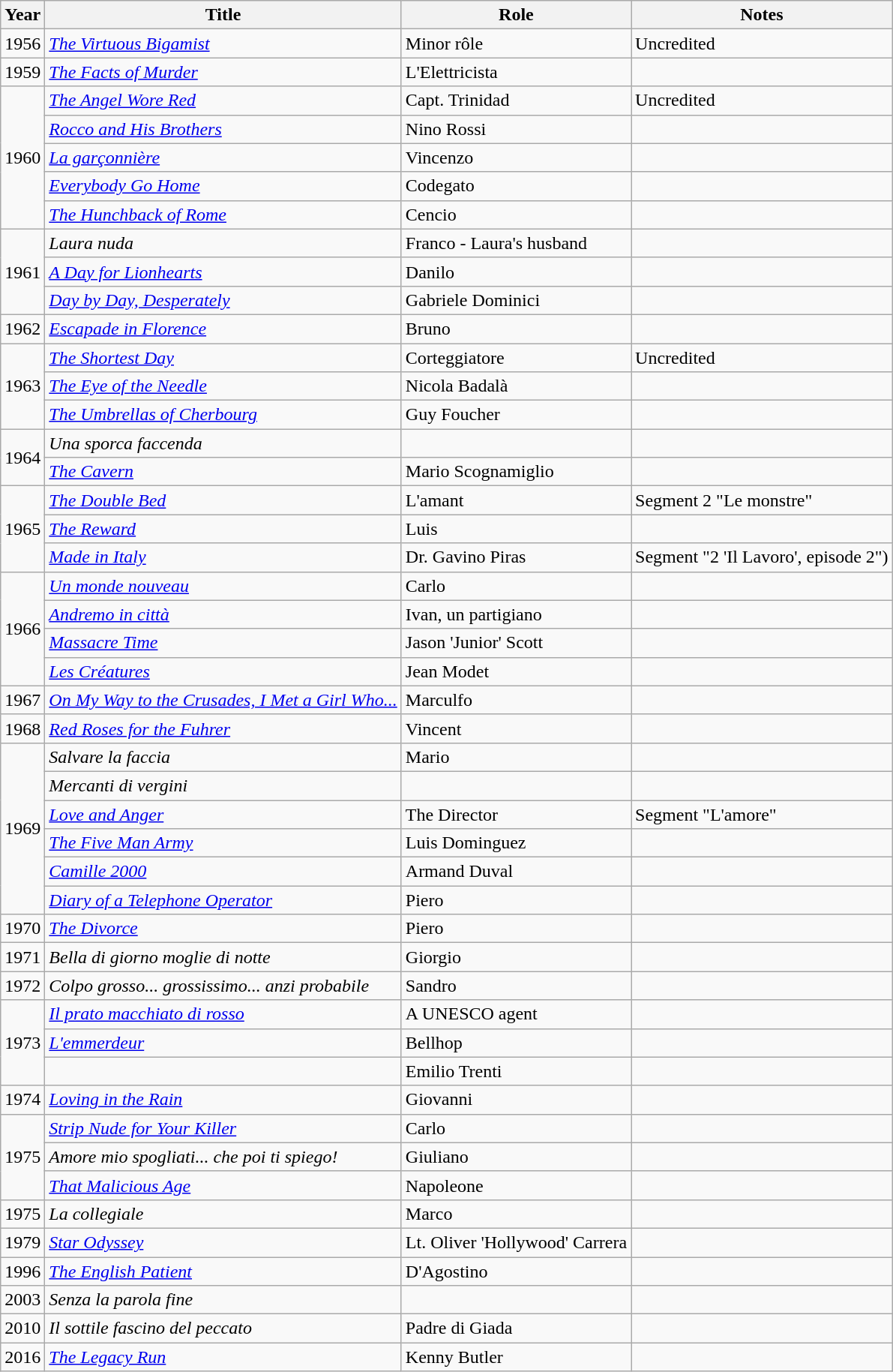<table class="wikitable">
<tr>
<th>Year</th>
<th>Title</th>
<th>Role</th>
<th>Notes</th>
</tr>
<tr>
<td>1956</td>
<td><em><a href='#'>The Virtuous Bigamist</a></em></td>
<td>Minor rôle</td>
<td>Uncredited</td>
</tr>
<tr>
<td>1959</td>
<td><em><a href='#'>The Facts of Murder</a></em></td>
<td>L'Elettricista</td>
<td></td>
</tr>
<tr>
<td rowspan=5>1960</td>
<td><em><a href='#'>The Angel Wore Red</a></em></td>
<td>Capt. Trinidad</td>
<td>Uncredited</td>
</tr>
<tr>
<td><em><a href='#'>Rocco and His Brothers</a></em></td>
<td>Nino Rossi</td>
<td></td>
</tr>
<tr>
<td><em><a href='#'>La garçonnière</a></em></td>
<td>Vincenzo</td>
<td></td>
</tr>
<tr>
<td><em><a href='#'>Everybody Go Home</a></em></td>
<td>Codegato</td>
<td></td>
</tr>
<tr>
<td><em><a href='#'>The Hunchback of Rome</a></em></td>
<td>Cencio</td>
<td></td>
</tr>
<tr>
<td rowspan=3>1961</td>
<td><em>Laura nuda</em></td>
<td>Franco - Laura's husband</td>
<td></td>
</tr>
<tr>
<td><em><a href='#'>A Day for Lionhearts</a></em></td>
<td>Danilo</td>
<td></td>
</tr>
<tr>
<td><em><a href='#'>Day by Day, Desperately</a></em></td>
<td>Gabriele Dominici</td>
<td></td>
</tr>
<tr>
<td>1962</td>
<td><em><a href='#'>Escapade in Florence</a></em></td>
<td>Bruno</td>
<td></td>
</tr>
<tr>
<td rowspan=3>1963</td>
<td><em><a href='#'>The Shortest Day</a></em></td>
<td>Corteggiatore</td>
<td>Uncredited</td>
</tr>
<tr>
<td><em><a href='#'>The Eye of the Needle</a></em></td>
<td>Nicola Badalà</td>
<td></td>
</tr>
<tr>
<td><em><a href='#'>The Umbrellas of Cherbourg</a></em></td>
<td>Guy Foucher</td>
<td></td>
</tr>
<tr>
<td rowspan=2>1964</td>
<td><em>Una sporca faccenda</em></td>
<td></td>
<td></td>
</tr>
<tr>
<td><em><a href='#'>The Cavern</a></em></td>
<td>Mario Scognamiglio</td>
<td></td>
</tr>
<tr>
<td rowspan=3>1965</td>
<td><em><a href='#'>The Double Bed</a></em></td>
<td>L'amant</td>
<td>Segment 2 "Le monstre"</td>
</tr>
<tr>
<td><em><a href='#'>The Reward</a></em></td>
<td>Luis</td>
<td></td>
</tr>
<tr>
<td><em><a href='#'>Made in Italy</a></em></td>
<td>Dr. Gavino Piras</td>
<td>Segment "2 'Il Lavoro', episode 2")</td>
</tr>
<tr>
<td rowspan=4>1966</td>
<td><em><a href='#'>Un monde nouveau</a></em></td>
<td>Carlo</td>
<td></td>
</tr>
<tr>
<td><em><a href='#'>Andremo in città</a></em></td>
<td>Ivan, un partigiano</td>
<td></td>
</tr>
<tr>
<td><em><a href='#'>Massacre Time</a></em></td>
<td>Jason 'Junior' Scott</td>
<td></td>
</tr>
<tr>
<td><em><a href='#'>Les Créatures</a></em></td>
<td>Jean Modet</td>
<td></td>
</tr>
<tr>
<td>1967</td>
<td><em><a href='#'>On My Way to the Crusades, I Met a Girl Who...</a></em></td>
<td>Marculfo</td>
<td></td>
</tr>
<tr>
<td>1968</td>
<td><em><a href='#'>Red Roses for the Fuhrer</a></em></td>
<td>Vincent</td>
<td></td>
</tr>
<tr>
<td rowspan=6>1969</td>
<td><em>Salvare la faccia</em></td>
<td>Mario</td>
<td></td>
</tr>
<tr>
<td><em>Mercanti di vergini</em></td>
<td></td>
<td></td>
</tr>
<tr>
<td><em><a href='#'>Love and Anger</a></em></td>
<td>The Director</td>
<td>Segment "L'amore"</td>
</tr>
<tr>
<td><em><a href='#'>The Five Man Army</a></em></td>
<td>Luis Dominguez</td>
<td></td>
</tr>
<tr>
<td><em><a href='#'>Camille 2000</a></em></td>
<td>Armand Duval</td>
<td></td>
</tr>
<tr>
<td><em><a href='#'>Diary of a Telephone Operator</a></em></td>
<td>Piero</td>
<td></td>
</tr>
<tr>
<td>1970</td>
<td><em><a href='#'>The Divorce</a></em></td>
<td>Piero</td>
<td></td>
</tr>
<tr>
<td>1971</td>
<td><em>Bella di giorno moglie di notte</em></td>
<td>Giorgio</td>
<td></td>
</tr>
<tr>
<td>1972</td>
<td><em>Colpo grosso... grossissimo... anzi probabile</em></td>
<td>Sandro</td>
<td></td>
</tr>
<tr>
<td rowspan=3>1973</td>
<td><em><a href='#'>Il prato macchiato di rosso</a></em></td>
<td>A UNESCO agent</td>
<td></td>
</tr>
<tr>
<td><em><a href='#'>L'emmerdeur</a></em></td>
<td>Bellhop</td>
<td></td>
</tr>
<tr>
<td><em></em></td>
<td>Emilio Trenti</td>
<td></td>
</tr>
<tr>
<td>1974</td>
<td><em><a href='#'>Loving in the Rain</a></em></td>
<td>Giovanni</td>
<td></td>
</tr>
<tr>
<td rowspan=3>1975</td>
<td><em><a href='#'>Strip Nude for Your Killer</a></em></td>
<td>Carlo</td>
<td></td>
</tr>
<tr>
<td><em>Amore mio spogliati... che poi ti spiego!</em></td>
<td>Giuliano</td>
<td></td>
</tr>
<tr>
<td><em><a href='#'>That Malicious Age</a></em></td>
<td>Napoleone</td>
<td></td>
</tr>
<tr>
<td>1975</td>
<td><em>La collegiale</em></td>
<td>Marco</td>
<td></td>
</tr>
<tr>
<td>1979</td>
<td><em><a href='#'>Star Odyssey</a></em></td>
<td>Lt. Oliver 'Hollywood' Carrera</td>
<td></td>
</tr>
<tr>
<td>1996</td>
<td><em><a href='#'>The English Patient</a></em></td>
<td>D'Agostino</td>
<td></td>
</tr>
<tr>
<td>2003</td>
<td><em>Senza la parola fine</em></td>
<td></td>
<td></td>
</tr>
<tr>
<td>2010</td>
<td><em>Il sottile fascino del peccato</em></td>
<td>Padre di Giada</td>
<td></td>
</tr>
<tr>
<td>2016</td>
<td><em><a href='#'>The Legacy Run</a></em></td>
<td>Kenny Butler</td>
<td></td>
</tr>
</table>
